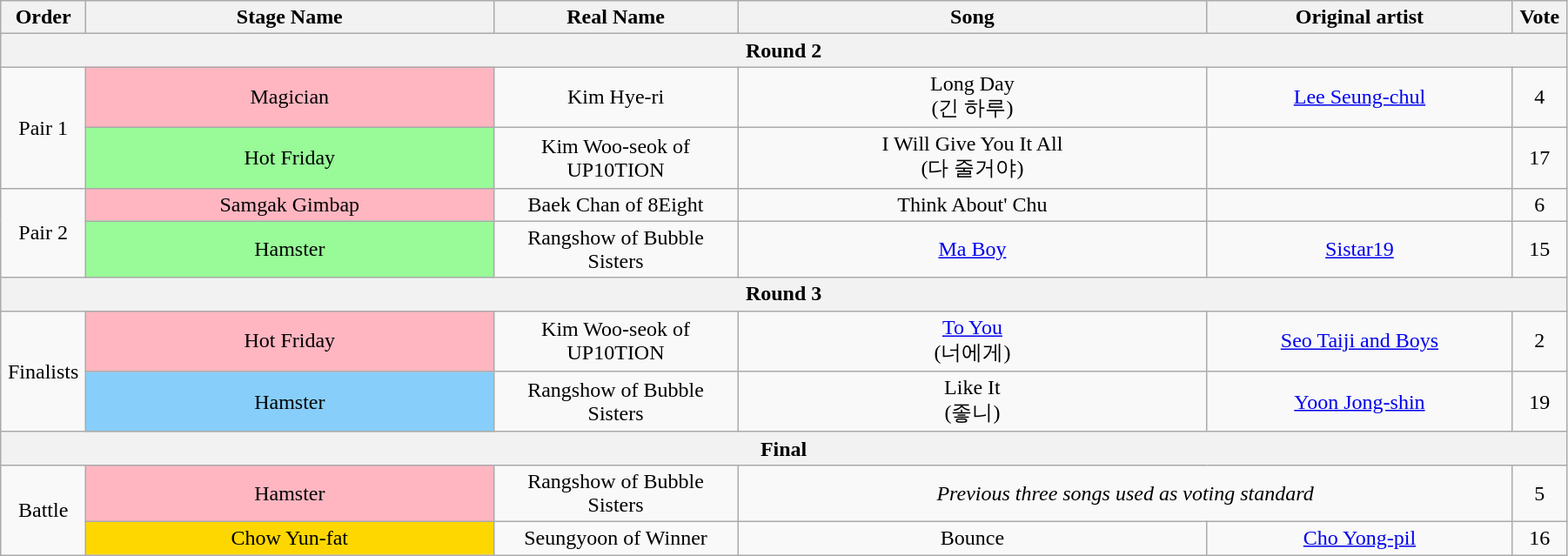<table class="wikitable" style="text-align:center; width:95%;">
<tr>
<th style="width:1%;">Order</th>
<th style="width:20%;">Stage Name</th>
<th style="width:12%;">Real Name</th>
<th style="width:23%;">Song</th>
<th style="width:15%;">Original artist</th>
<th style="width:1%;">Vote</th>
</tr>
<tr>
<th colspan=6>Round 2</th>
</tr>
<tr>
<td rowspan=2>Pair 1</td>
<td bgcolor="lightpink">Magician</td>
<td>Kim Hye-ri</td>
<td>Long Day<br>(긴 하루)</td>
<td><a href='#'>Lee Seung-chul</a></td>
<td>4</td>
</tr>
<tr>
<td bgcolor="palegreen">Hot Friday</td>
<td>Kim Woo-seok of UP10TION</td>
<td>I Will Give You It All<br>(다 줄거야)</td>
<td></td>
<td>17</td>
</tr>
<tr>
<td rowspan=2>Pair 2</td>
<td bgcolor="lightpink">Samgak Gimbap</td>
<td>Baek Chan of 8Eight</td>
<td>Think About' Chu</td>
<td></td>
<td>6</td>
</tr>
<tr>
<td bgcolor="palegreen">Hamster</td>
<td>Rangshow of Bubble Sisters</td>
<td><a href='#'>Ma Boy</a></td>
<td><a href='#'>Sistar19</a></td>
<td>15</td>
</tr>
<tr>
<th colspan=6>Round 3</th>
</tr>
<tr>
<td rowspan=2>Finalists</td>
<td bgcolor="lightpink">Hot Friday</td>
<td>Kim Woo-seok of UP10TION</td>
<td><a href='#'>To You</a><br>(너에게)</td>
<td><a href='#'>Seo Taiji and Boys</a></td>
<td>2</td>
</tr>
<tr>
<td bgcolor="lightskyblue">Hamster</td>
<td>Rangshow of Bubble Sisters</td>
<td>Like It<br>(좋니)</td>
<td><a href='#'>Yoon Jong-shin</a></td>
<td>19</td>
</tr>
<tr>
<th colspan=6>Final</th>
</tr>
<tr>
<td rowspan=2>Battle</td>
<td bgcolor="lightpink">Hamster</td>
<td>Rangshow of Bubble Sisters</td>
<td colspan=2><em>Previous three songs used as voting standard</em></td>
<td>5</td>
</tr>
<tr>
<td bgcolor="gold">Chow Yun-fat</td>
<td>Seungyoon of Winner</td>
<td>Bounce</td>
<td><a href='#'>Cho Yong-pil</a></td>
<td>16</td>
</tr>
</table>
